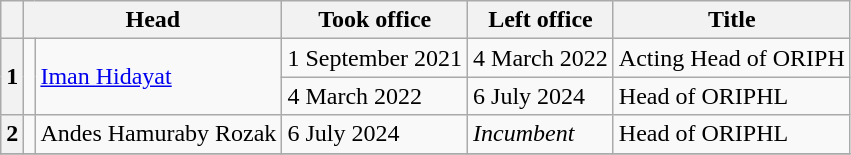<table class="wikitable sortable">
<tr>
<th></th>
<th colspan="2">Head</th>
<th>Took office</th>
<th>Left office</th>
<th>Title</th>
</tr>
<tr>
<th rowspan="2">1</th>
<td rowspan="2"></td>
<td rowspan="2"><a href='#'>Iman Hidayat</a></td>
<td align="center">1 September 2021</td>
<td align="center">4 March 2022</td>
<td align="center">Acting Head of ORIPH</td>
</tr>
<tr>
<td>4 March 2022</td>
<td>6 July 2024</td>
<td>Head of ORIPHL</td>
</tr>
<tr>
<th>2</th>
<td></td>
<td>Andes Hamuraby Rozak</td>
<td>6 July 2024</td>
<td><em>Incumbent</em></td>
<td>Head of ORIPHL</td>
</tr>
<tr>
</tr>
</table>
